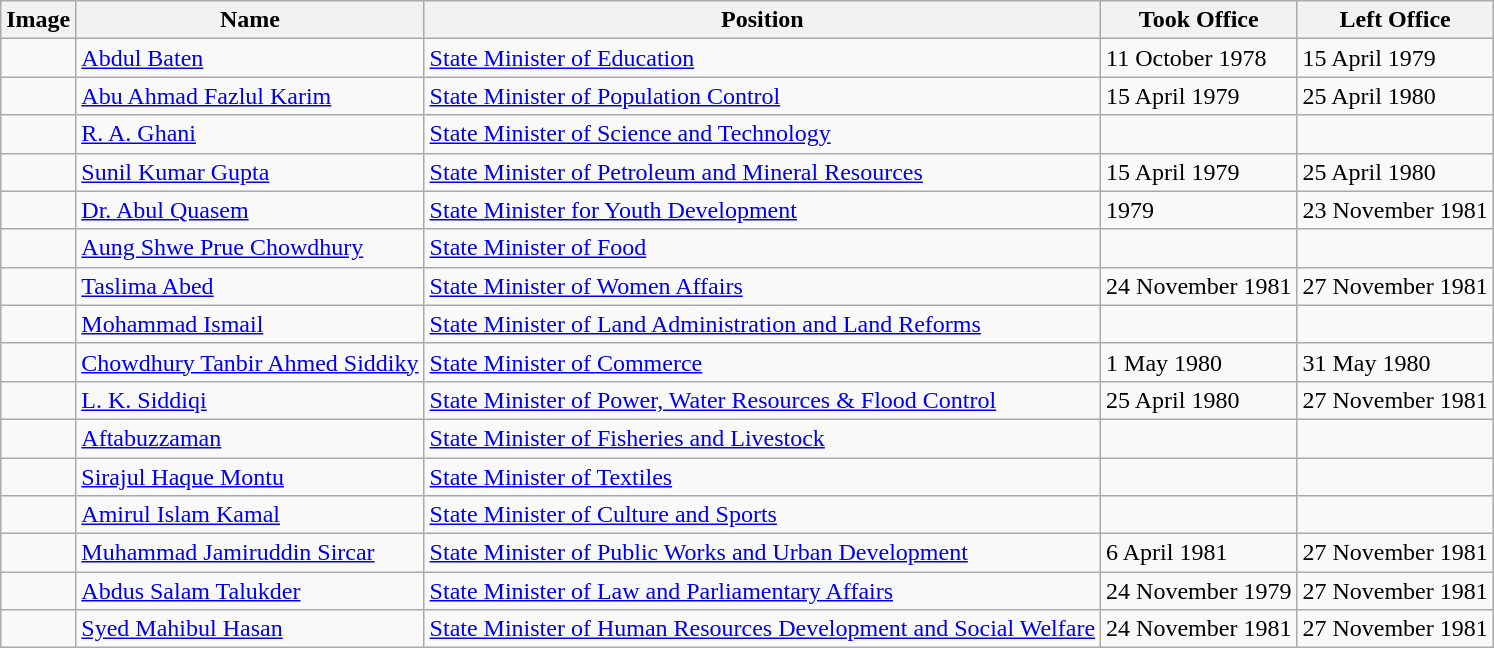<table class="wikitable">
<tr>
<th>Image</th>
<th>Name</th>
<th>Position</th>
<th>Took Office</th>
<th>Left Office</th>
</tr>
<tr>
<td></td>
<td><a href='#'>Abdul Baten</a></td>
<td><a href='#'>State Minister of Education</a></td>
<td>11 October 1978</td>
<td>15 April 1979</td>
</tr>
<tr>
<td></td>
<td><a href='#'>Abu Ahmad Fazlul Karim</a></td>
<td><a href='#'>State Minister of Population Control</a></td>
<td>15 April 1979</td>
<td>25 April 1980</td>
</tr>
<tr>
<td></td>
<td><a href='#'>R. A. Ghani</a></td>
<td><a href='#'>State Minister of Science and Technology</a></td>
<td></td>
<td></td>
</tr>
<tr>
<td></td>
<td><a href='#'>Sunil Kumar Gupta</a></td>
<td><a href='#'>State Minister of Petroleum and Mineral Resources</a></td>
<td>15 April 1979</td>
<td>25 April 1980</td>
</tr>
<tr>
<td></td>
<td><a href='#'>Dr. Abul Quasem</a></td>
<td><a href='#'>State Minister for Youth Development</a></td>
<td>1979</td>
<td>23 November 1981</td>
</tr>
<tr>
<td></td>
<td><a href='#'>Aung Shwe Prue Chowdhury</a></td>
<td><a href='#'>State Minister of Food</a></td>
<td></td>
<td></td>
</tr>
<tr>
<td></td>
<td><a href='#'>Taslima Abed</a></td>
<td><a href='#'>State Minister of Women Affairs</a></td>
<td>24 November 1981</td>
<td>27 November 1981</td>
</tr>
<tr>
<td></td>
<td><a href='#'>Mohammad Ismail</a></td>
<td><a href='#'>State Minister of Land Administration and Land Reforms</a></td>
<td></td>
<td></td>
</tr>
<tr>
<td></td>
<td><a href='#'>Chowdhury Tanbir Ahmed Siddiky</a></td>
<td><a href='#'>State Minister of Commerce</a></td>
<td>1 May 1980</td>
<td>31 May 1980</td>
</tr>
<tr>
<td></td>
<td><a href='#'>L. K. Siddiqi</a></td>
<td><a href='#'>State Minister of Power, Water Resources & Flood Control</a></td>
<td>25 April 1980</td>
<td>27 November 1981</td>
</tr>
<tr>
<td></td>
<td><a href='#'>Aftabuzzaman</a></td>
<td><a href='#'>State Minister of Fisheries and Livestock</a></td>
<td></td>
<td></td>
</tr>
<tr>
<td></td>
<td><a href='#'>Sirajul Haque Montu</a></td>
<td><a href='#'>State Minister of Textiles</a></td>
<td></td>
<td></td>
</tr>
<tr>
<td></td>
<td><a href='#'>Amirul Islam Kamal</a></td>
<td><a href='#'>State Minister of Culture and Sports</a></td>
<td></td>
<td></td>
</tr>
<tr>
<td></td>
<td><a href='#'>Muhammad Jamiruddin Sircar</a></td>
<td><a href='#'>State Minister of Public Works and Urban Development</a></td>
<td>6 April 1981</td>
<td>27 November 1981</td>
</tr>
<tr>
<td></td>
<td><a href='#'>Abdus Salam Talukder</a></td>
<td><a href='#'>State Minister of Law and Parliamentary Affairs</a></td>
<td>24 November 1979</td>
<td>27 November 1981</td>
</tr>
<tr>
<td></td>
<td><a href='#'>Syed Mahibul Hasan</a></td>
<td><a href='#'>State Minister of Human Resources Development and Social Welfare</a></td>
<td>24 November 1981</td>
<td>27 November 1981</td>
</tr>
</table>
